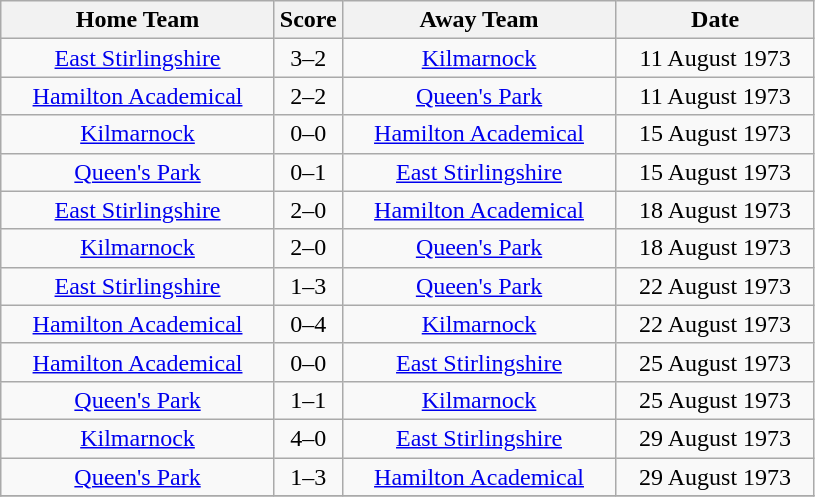<table class="wikitable" style="text-align:center;">
<tr>
<th width=175>Home Team</th>
<th width=20>Score</th>
<th width=175>Away Team</th>
<th width= 125>Date</th>
</tr>
<tr>
<td><a href='#'>East Stirlingshire</a></td>
<td>3–2</td>
<td><a href='#'>Kilmarnock</a></td>
<td>11 August 1973</td>
</tr>
<tr>
<td><a href='#'>Hamilton Academical</a></td>
<td>2–2</td>
<td><a href='#'>Queen's Park</a></td>
<td>11 August 1973</td>
</tr>
<tr>
<td><a href='#'>Kilmarnock</a></td>
<td>0–0</td>
<td><a href='#'>Hamilton Academical</a></td>
<td>15 August 1973</td>
</tr>
<tr>
<td><a href='#'>Queen's Park</a></td>
<td>0–1</td>
<td><a href='#'>East Stirlingshire</a></td>
<td>15 August 1973</td>
</tr>
<tr>
<td><a href='#'>East Stirlingshire</a></td>
<td>2–0</td>
<td><a href='#'>Hamilton Academical</a></td>
<td>18 August 1973</td>
</tr>
<tr>
<td><a href='#'>Kilmarnock</a></td>
<td>2–0</td>
<td><a href='#'>Queen's Park</a></td>
<td>18 August 1973</td>
</tr>
<tr>
<td><a href='#'>East Stirlingshire</a></td>
<td>1–3</td>
<td><a href='#'>Queen's Park</a></td>
<td>22 August 1973</td>
</tr>
<tr>
<td><a href='#'>Hamilton Academical</a></td>
<td>0–4</td>
<td><a href='#'>Kilmarnock</a></td>
<td>22 August 1973</td>
</tr>
<tr>
<td><a href='#'>Hamilton Academical</a></td>
<td>0–0</td>
<td><a href='#'>East Stirlingshire</a></td>
<td>25 August 1973</td>
</tr>
<tr>
<td><a href='#'>Queen's Park</a></td>
<td>1–1</td>
<td><a href='#'>Kilmarnock</a></td>
<td>25 August 1973</td>
</tr>
<tr>
<td><a href='#'>Kilmarnock</a></td>
<td>4–0</td>
<td><a href='#'>East Stirlingshire</a></td>
<td>29 August 1973</td>
</tr>
<tr>
<td><a href='#'>Queen's Park</a></td>
<td>1–3</td>
<td><a href='#'>Hamilton Academical</a></td>
<td>29 August 1973</td>
</tr>
<tr>
</tr>
</table>
